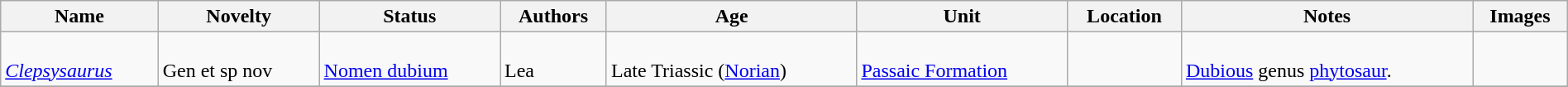<table class="wikitable sortable" align="center" width="100%">
<tr>
<th>Name</th>
<th>Novelty</th>
<th>Status</th>
<th>Authors</th>
<th>Age</th>
<th>Unit</th>
<th>Location</th>
<th>Notes</th>
<th>Images</th>
</tr>
<tr>
<td><br><em><a href='#'>Clepsysaurus</a></em></td>
<td><br>Gen et sp nov</td>
<td><br><a href='#'>Nomen dubium</a></td>
<td><br>Lea</td>
<td><br>Late Triassic (<a href='#'>Norian</a>)</td>
<td><br><a href='#'>Passaic Formation</a></td>
<td><br></td>
<td><br><a href='#'>Dubious</a> genus <a href='#'>phytosaur</a>.</td>
<td></td>
</tr>
<tr>
</tr>
</table>
